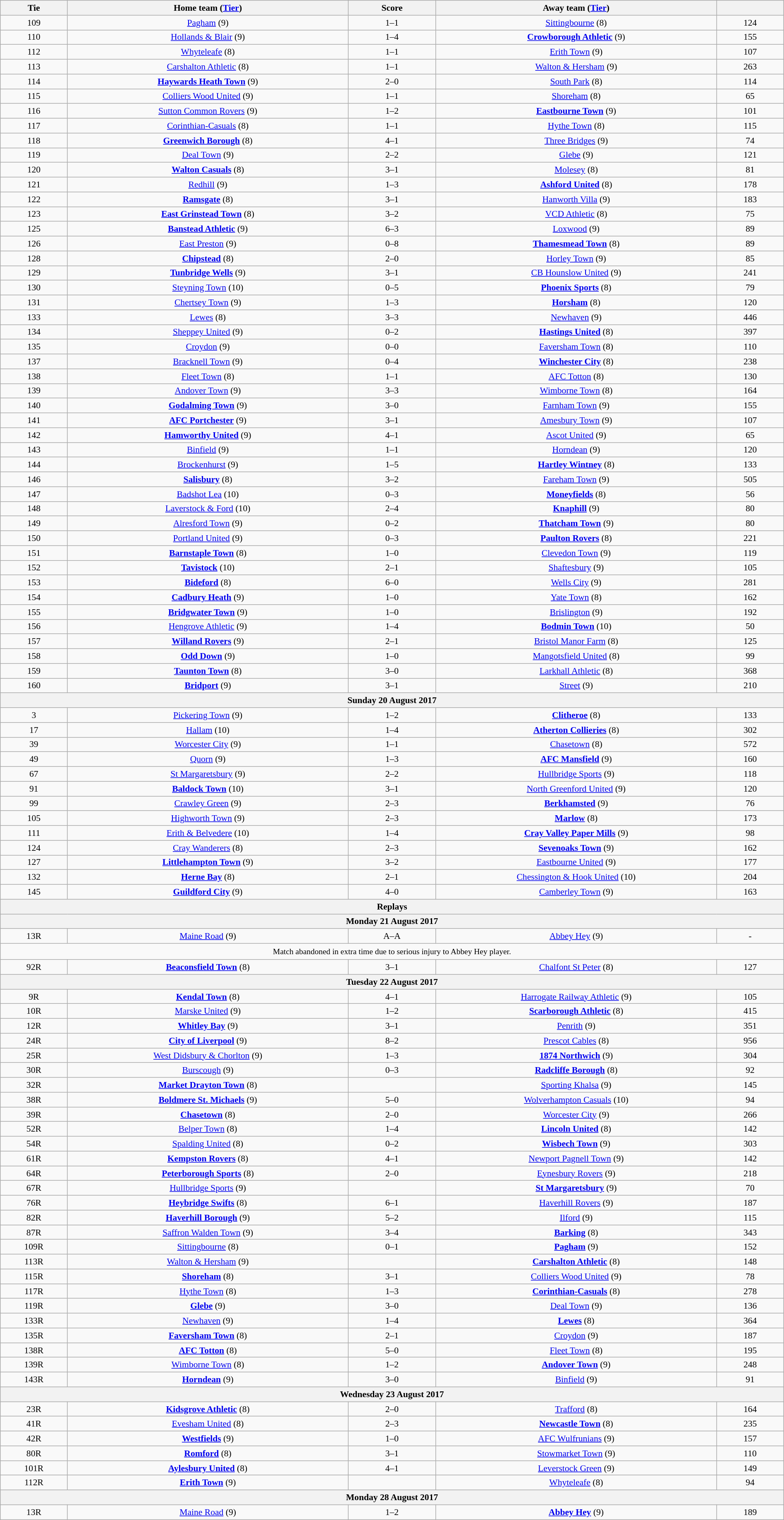<table class="wikitable" style="text-align:center; font-size:90%; width:100%">
<tr>
<th scope="col" style="width:  8.43%;">Tie</th>
<th scope="col" style="width: 35.29%;">Home team (<a href='#'>Tier</a>)</th>
<th scope="col" style="width: 11.00%;">Score</th>
<th scope="col" style="width: 35.29%;">Away team (<a href='#'>Tier</a>)</th>
<th scope="col" style="width:  8.43%;"></th>
</tr>
<tr>
<td>109</td>
<td><a href='#'>Pagham</a> (9)</td>
<td>1–1</td>
<td><a href='#'>Sittingbourne</a> (8)</td>
<td>124</td>
</tr>
<tr>
<td>110</td>
<td><a href='#'>Hollands & Blair</a> (9)</td>
<td>1–4</td>
<td><strong><a href='#'>Crowborough Athletic</a></strong> (9)</td>
<td>155</td>
</tr>
<tr>
<td>112</td>
<td><a href='#'>Whyteleafe</a> (8)</td>
<td>1–1</td>
<td><a href='#'>Erith Town</a> (9)</td>
<td>107</td>
</tr>
<tr>
<td>113</td>
<td><a href='#'>Carshalton Athletic</a> (8)</td>
<td>1–1</td>
<td><a href='#'>Walton & Hersham</a> (9)</td>
<td>263</td>
</tr>
<tr>
<td>114</td>
<td><strong><a href='#'>Haywards Heath Town</a></strong> (9)</td>
<td>2–0</td>
<td><a href='#'>South Park</a> (8)</td>
<td>114</td>
</tr>
<tr>
<td>115</td>
<td><a href='#'>Colliers Wood United</a> (9)</td>
<td>1–1</td>
<td><a href='#'>Shoreham</a> (8)</td>
<td>65</td>
</tr>
<tr>
<td>116</td>
<td><a href='#'>Sutton Common Rovers</a> (9)</td>
<td>1–2</td>
<td><strong><a href='#'>Eastbourne Town</a></strong> (9)</td>
<td>101</td>
</tr>
<tr>
<td>117</td>
<td><a href='#'>Corinthian-Casuals</a> (8)</td>
<td>1–1</td>
<td><a href='#'>Hythe Town</a> (8)</td>
<td>115</td>
</tr>
<tr>
<td>118</td>
<td><strong><a href='#'>Greenwich Borough</a></strong> (8)</td>
<td>4–1</td>
<td><a href='#'>Three Bridges</a> (9)</td>
<td>74</td>
</tr>
<tr>
<td>119</td>
<td><a href='#'>Deal Town</a> (9)</td>
<td>2–2</td>
<td><a href='#'>Glebe</a> (9)</td>
<td>121</td>
</tr>
<tr>
<td>120</td>
<td><strong><a href='#'>Walton Casuals</a></strong> (8)</td>
<td>3–1</td>
<td><a href='#'>Molesey</a> (8)</td>
<td>81</td>
</tr>
<tr>
<td>121</td>
<td><a href='#'>Redhill</a> (9)</td>
<td>1–3</td>
<td><strong><a href='#'>Ashford United</a></strong> (8)</td>
<td>178</td>
</tr>
<tr>
<td>122</td>
<td><strong><a href='#'>Ramsgate</a></strong> (8)</td>
<td>3–1</td>
<td><a href='#'>Hanworth Villa</a> (9)</td>
<td>183</td>
</tr>
<tr>
<td>123</td>
<td><strong><a href='#'>East Grinstead Town</a></strong> (8)</td>
<td>3–2</td>
<td><a href='#'>VCD Athletic</a> (8)</td>
<td>75</td>
</tr>
<tr>
<td>125</td>
<td><strong><a href='#'>Banstead Athletic</a></strong> (9)</td>
<td>6–3</td>
<td><a href='#'>Loxwood</a> (9)</td>
<td>89</td>
</tr>
<tr>
<td>126</td>
<td><a href='#'>East Preston</a> (9)</td>
<td>0–8</td>
<td><strong><a href='#'>Thamesmead Town</a></strong> (8)</td>
<td>89</td>
</tr>
<tr>
<td>128</td>
<td><strong><a href='#'>Chipstead</a></strong> (8)</td>
<td>2–0</td>
<td><a href='#'>Horley Town</a> (9)</td>
<td>85</td>
</tr>
<tr>
<td>129</td>
<td><strong><a href='#'>Tunbridge Wells</a></strong> (9)</td>
<td>3–1</td>
<td><a href='#'>CB Hounslow United</a> (9)</td>
<td>241</td>
</tr>
<tr>
<td>130</td>
<td><a href='#'>Steyning Town</a> (10)</td>
<td>0–5</td>
<td><strong><a href='#'>Phoenix Sports</a></strong> (8)</td>
<td>79</td>
</tr>
<tr>
<td>131</td>
<td><a href='#'>Chertsey Town</a> (9)</td>
<td>1–3</td>
<td><strong><a href='#'>Horsham</a></strong> (8)</td>
<td>120</td>
</tr>
<tr>
<td>133</td>
<td><a href='#'>Lewes</a> (8)</td>
<td>3–3</td>
<td><a href='#'>Newhaven</a> (9)</td>
<td>446</td>
</tr>
<tr>
<td>134</td>
<td><a href='#'>Sheppey United</a> (9)</td>
<td>0–2</td>
<td><strong><a href='#'>Hastings United</a></strong> (8)</td>
<td>397</td>
</tr>
<tr>
<td>135</td>
<td><a href='#'>Croydon</a> (9)</td>
<td>0–0</td>
<td><a href='#'>Faversham Town</a> (8)</td>
<td>110</td>
</tr>
<tr>
<td>137</td>
<td><a href='#'>Bracknell Town</a> (9)</td>
<td>0–4</td>
<td><strong><a href='#'>Winchester City</a></strong> (8)</td>
<td>238</td>
</tr>
<tr>
<td>138</td>
<td><a href='#'>Fleet Town</a> (8)</td>
<td>1–1</td>
<td><a href='#'>AFC Totton</a> (8)</td>
<td>130</td>
</tr>
<tr>
<td>139</td>
<td><a href='#'>Andover Town</a> (9)</td>
<td>3–3</td>
<td><a href='#'>Wimborne Town</a> (8)</td>
<td>164</td>
</tr>
<tr>
<td>140</td>
<td><strong><a href='#'>Godalming Town</a></strong> (9)</td>
<td>3–0</td>
<td><a href='#'>Farnham Town</a> (9)</td>
<td>155</td>
</tr>
<tr>
<td>141</td>
<td><strong><a href='#'>AFC Portchester</a></strong> (9)</td>
<td>3–1</td>
<td><a href='#'>Amesbury Town</a> (9)</td>
<td>107</td>
</tr>
<tr>
<td>142</td>
<td><strong><a href='#'>Hamworthy United</a></strong> (9)</td>
<td>4–1</td>
<td><a href='#'>Ascot United</a> (9)</td>
<td>65</td>
</tr>
<tr>
<td>143</td>
<td><a href='#'>Binfield</a> (9)</td>
<td>1–1</td>
<td><a href='#'>Horndean</a> (9)</td>
<td>120</td>
</tr>
<tr>
<td>144</td>
<td><a href='#'>Brockenhurst</a> (9)</td>
<td>1–5</td>
<td><strong><a href='#'>Hartley Wintney</a></strong> (8)</td>
<td>133</td>
</tr>
<tr>
<td>146</td>
<td><strong><a href='#'>Salisbury</a></strong> (8)</td>
<td>3–2</td>
<td><a href='#'>Fareham Town</a> (9)</td>
<td>505</td>
</tr>
<tr>
<td>147</td>
<td><a href='#'>Badshot Lea</a> (10)</td>
<td>0–3</td>
<td><strong><a href='#'>Moneyfields</a></strong> (8)</td>
<td>56</td>
</tr>
<tr>
<td>148</td>
<td><a href='#'>Laverstock & Ford</a> (10)</td>
<td>2–4</td>
<td><strong><a href='#'>Knaphill</a></strong> (9)</td>
<td>80</td>
</tr>
<tr>
<td>149</td>
<td><a href='#'>Alresford Town</a> (9)</td>
<td>0–2</td>
<td><strong><a href='#'>Thatcham Town</a></strong> (9)</td>
<td>80</td>
</tr>
<tr>
<td>150</td>
<td><a href='#'>Portland United</a> (9)</td>
<td>0–3</td>
<td><strong><a href='#'>Paulton Rovers</a></strong> (8)</td>
<td>221</td>
</tr>
<tr>
<td>151</td>
<td><strong><a href='#'>Barnstaple Town</a></strong> (8)</td>
<td>1–0</td>
<td><a href='#'>Clevedon Town</a> (9)</td>
<td>119</td>
</tr>
<tr>
<td>152</td>
<td><strong><a href='#'>Tavistock</a></strong> (10)</td>
<td>2–1</td>
<td><a href='#'>Shaftesbury</a> (9)</td>
<td>105</td>
</tr>
<tr>
<td>153</td>
<td><strong><a href='#'>Bideford</a></strong> (8)</td>
<td>6–0</td>
<td><a href='#'>Wells City</a> (9)</td>
<td>281</td>
</tr>
<tr>
<td>154</td>
<td><strong><a href='#'>Cadbury Heath</a></strong> (9)</td>
<td>1–0</td>
<td><a href='#'>Yate Town</a> (8)</td>
<td>162</td>
</tr>
<tr>
<td>155</td>
<td><strong><a href='#'>Bridgwater Town</a></strong> (9)</td>
<td>1–0</td>
<td><a href='#'>Brislington</a> (9)</td>
<td>192</td>
</tr>
<tr>
<td>156</td>
<td><a href='#'>Hengrove Athletic</a> (9)</td>
<td>1–4</td>
<td><strong><a href='#'>Bodmin Town</a></strong> (10)</td>
<td>50</td>
</tr>
<tr>
<td>157</td>
<td><strong><a href='#'>Willand Rovers</a></strong> (9)</td>
<td>2–1</td>
<td><a href='#'>Bristol Manor Farm</a> (8)</td>
<td>125</td>
</tr>
<tr>
<td>158</td>
<td><strong><a href='#'>Odd Down</a></strong> (9)</td>
<td>1–0</td>
<td><a href='#'>Mangotsfield United</a> (8)</td>
<td>99</td>
</tr>
<tr>
<td>159</td>
<td><strong><a href='#'>Taunton Town</a></strong> (8)</td>
<td>3–0</td>
<td><a href='#'>Larkhall Athletic</a> (8)</td>
<td>368</td>
</tr>
<tr>
<td>160</td>
<td><strong><a href='#'>Bridport</a></strong> (9)</td>
<td>3–1</td>
<td><a href='#'>Street</a> (9)</td>
<td>210</td>
</tr>
<tr>
<th colspan="5"><strong>Sunday 20 August 2017</strong></th>
</tr>
<tr>
<td>3</td>
<td><a href='#'>Pickering Town</a> (9)</td>
<td>1–2</td>
<td><strong><a href='#'>Clitheroe</a></strong> (8)</td>
<td>133</td>
</tr>
<tr>
<td>17</td>
<td><a href='#'>Hallam</a> (10)</td>
<td>1–4</td>
<td><strong><a href='#'>Atherton Collieries</a></strong> (8)</td>
<td>302</td>
</tr>
<tr>
<td>39</td>
<td><a href='#'>Worcester City</a> (9)</td>
<td>1–1</td>
<td><a href='#'>Chasetown</a> (8)</td>
<td>572</td>
</tr>
<tr>
<td>49</td>
<td><a href='#'>Quorn</a> (9)</td>
<td>1–3</td>
<td><strong><a href='#'>AFC Mansfield</a></strong> (9)</td>
<td>160</td>
</tr>
<tr>
<td>67</td>
<td><a href='#'>St Margaretsbury</a> (9)</td>
<td>2–2</td>
<td><a href='#'>Hullbridge Sports</a> (9)</td>
<td>118</td>
</tr>
<tr>
<td>91</td>
<td><strong><a href='#'>Baldock Town</a></strong> (10)</td>
<td>3–1</td>
<td><a href='#'>North Greenford United</a> (9)</td>
<td>120</td>
</tr>
<tr>
<td>99</td>
<td><a href='#'>Crawley Green</a> (9)</td>
<td>2–3</td>
<td><strong><a href='#'>Berkhamsted</a></strong> (9)</td>
<td>76</td>
</tr>
<tr>
<td>105</td>
<td><a href='#'>Highworth Town</a> (9)</td>
<td>2–3</td>
<td><strong><a href='#'>Marlow</a></strong> (8)</td>
<td>173</td>
</tr>
<tr>
<td>111</td>
<td><a href='#'>Erith & Belvedere</a> (10)</td>
<td>1–4</td>
<td><strong><a href='#'>Cray Valley Paper Mills</a></strong> (9)</td>
<td>98</td>
</tr>
<tr>
<td>124</td>
<td><a href='#'>Cray Wanderers</a> (8)</td>
<td>2–3</td>
<td><strong><a href='#'>Sevenoaks Town</a></strong> (9)</td>
<td>162</td>
</tr>
<tr>
<td>127</td>
<td><strong><a href='#'>Littlehampton Town</a></strong> (9)</td>
<td>3–2</td>
<td><a href='#'>Eastbourne United</a> (9)</td>
<td>177</td>
</tr>
<tr>
<td>132</td>
<td><strong><a href='#'>Herne Bay</a></strong> (8)</td>
<td>2–1</td>
<td><a href='#'>Chessington & Hook United</a> (10)</td>
<td>204</td>
</tr>
<tr>
<td>145</td>
<td><strong><a href='#'>Guildford City</a></strong> (9)</td>
<td>4–0</td>
<td><a href='#'>Camberley Town</a> (9)</td>
<td>163</td>
</tr>
<tr>
<th colspan="5"><strong>Replays</strong></th>
</tr>
<tr>
<th colspan="5"><strong>Monday 21 August 2017</strong></th>
</tr>
<tr>
<td>13R</td>
<td><a href='#'>Maine Road</a> (9)</td>
<td>A–A</td>
<td><a href='#'>Abbey Hey</a> (9)</td>
<td>-</td>
</tr>
<tr>
<td colspan="5" style="height:20px; text-align:center; font-size:90%">Match abandoned in extra time due to serious injury to Abbey Hey player.</td>
</tr>
<tr>
<td>92R</td>
<td><strong><a href='#'>Beaconsfield Town</a></strong> (8)</td>
<td>3–1</td>
<td><a href='#'>Chalfont St Peter</a> (8)</td>
<td>127</td>
</tr>
<tr>
<th colspan="5"><strong>Tuesday 22 August 2017</strong></th>
</tr>
<tr>
<td>9R</td>
<td><strong><a href='#'>Kendal Town</a></strong> (8)</td>
<td>4–1</td>
<td><a href='#'>Harrogate Railway Athletic</a> (9)</td>
<td>105</td>
</tr>
<tr>
<td>10R</td>
<td><a href='#'>Marske United</a> (9)</td>
<td>1–2 </td>
<td><strong><a href='#'>Scarborough Athletic</a></strong> (8)</td>
<td>415</td>
</tr>
<tr>
<td>12R</td>
<td><strong><a href='#'>Whitley Bay</a></strong> (9)</td>
<td>3–1</td>
<td><a href='#'>Penrith</a> (9)</td>
<td>351</td>
</tr>
<tr>
<td>24R</td>
<td><strong><a href='#'>City of Liverpool</a></strong> (9)</td>
<td>8–2</td>
<td><a href='#'>Prescot Cables</a> (8)</td>
<td>956</td>
</tr>
<tr>
<td>25R</td>
<td><a href='#'>West Didsbury & Chorlton</a> (9)</td>
<td>1–3</td>
<td><strong><a href='#'>1874 Northwich</a></strong> (9)</td>
<td>304</td>
</tr>
<tr>
<td>30R</td>
<td><a href='#'>Burscough</a> (9)</td>
<td>0–3</td>
<td><strong><a href='#'>Radcliffe Borough</a></strong> (8)</td>
<td>92</td>
</tr>
<tr>
<td>32R</td>
<td><strong><a href='#'>Market Drayton Town</a></strong> (8)</td>
<td></td>
<td><a href='#'>Sporting Khalsa</a> (9)</td>
<td>145</td>
</tr>
<tr>
<td>38R</td>
<td><strong><a href='#'>Boldmere St. Michaels</a></strong> (9)</td>
<td>5–0</td>
<td><a href='#'>Wolverhampton Casuals</a> (10)</td>
<td>94</td>
</tr>
<tr>
<td>39R</td>
<td><strong><a href='#'>Chasetown</a></strong> (8)</td>
<td>2–0</td>
<td><a href='#'>Worcester City</a> (9)</td>
<td>266</td>
</tr>
<tr>
<td>52R</td>
<td><a href='#'>Belper Town</a> (8)</td>
<td>1–4</td>
<td><strong><a href='#'>Lincoln United</a></strong> (8)</td>
<td>142</td>
</tr>
<tr>
<td>54R</td>
<td><a href='#'>Spalding United</a> (8)</td>
<td>0–2</td>
<td><strong><a href='#'>Wisbech Town</a></strong> (9)</td>
<td>303</td>
</tr>
<tr>
<td>61R</td>
<td><strong><a href='#'>Kempston Rovers</a></strong> (8)</td>
<td>4–1</td>
<td><a href='#'>Newport Pagnell Town</a> (9)</td>
<td>142</td>
</tr>
<tr>
<td>64R</td>
<td><strong><a href='#'>Peterborough Sports</a></strong> (8)</td>
<td>2–0</td>
<td><a href='#'>Eynesbury Rovers</a> (9)</td>
<td>218</td>
</tr>
<tr>
<td>67R</td>
<td><a href='#'>Hullbridge Sports</a> (9)</td>
<td></td>
<td><strong><a href='#'>St Margaretsbury</a></strong> (9)</td>
<td>70</td>
</tr>
<tr>
<td>76R</td>
<td><strong><a href='#'>Heybridge Swifts</a></strong> (8)</td>
<td>6–1</td>
<td><a href='#'>Haverhill Rovers</a> (9)</td>
<td>187</td>
</tr>
<tr>
<td>82R</td>
<td><strong><a href='#'>Haverhill Borough</a></strong> (9)</td>
<td>5–2</td>
<td><a href='#'>Ilford</a> (9)</td>
<td>115</td>
</tr>
<tr>
<td>87R</td>
<td><a href='#'>Saffron Walden Town</a> (9)</td>
<td>3–4</td>
<td><strong><a href='#'>Barking</a></strong> (8)</td>
<td>343</td>
</tr>
<tr>
<td>109R</td>
<td><a href='#'>Sittingbourne</a> (8)</td>
<td>0–1</td>
<td><strong><a href='#'>Pagham</a></strong> (9)</td>
<td>152</td>
</tr>
<tr>
<td>113R</td>
<td><a href='#'>Walton & Hersham</a> (9)</td>
<td></td>
<td><strong><a href='#'>Carshalton Athletic</a></strong> (8)</td>
<td>148</td>
</tr>
<tr>
<td>115R</td>
<td><strong><a href='#'>Shoreham</a></strong> (8)</td>
<td>3–1 </td>
<td><a href='#'>Colliers Wood United</a> (9)</td>
<td>78</td>
</tr>
<tr>
<td>117R</td>
<td><a href='#'>Hythe Town</a> (8)</td>
<td>1–3</td>
<td><strong><a href='#'>Corinthian-Casuals</a></strong> (8)</td>
<td>278</td>
</tr>
<tr>
<td>119R</td>
<td><strong><a href='#'>Glebe</a></strong> (9)</td>
<td>3–0</td>
<td><a href='#'>Deal Town</a> (9)</td>
<td>136</td>
</tr>
<tr>
<td>133R</td>
<td><a href='#'>Newhaven</a> (9)</td>
<td>1–4</td>
<td><strong><a href='#'>Lewes</a></strong> (8)</td>
<td>364</td>
</tr>
<tr>
<td>135R</td>
<td><strong><a href='#'>Faversham Town</a></strong> (8)</td>
<td>2–1</td>
<td><a href='#'>Croydon</a> (9)</td>
<td>187</td>
</tr>
<tr>
<td>138R</td>
<td><strong><a href='#'>AFC Totton</a></strong> (8)</td>
<td>5–0</td>
<td><a href='#'>Fleet Town</a> (8)</td>
<td>195</td>
</tr>
<tr>
<td>139R</td>
<td><a href='#'>Wimborne Town</a> (8)</td>
<td>1–2</td>
<td><strong><a href='#'>Andover Town</a></strong> (9)</td>
<td>248</td>
</tr>
<tr>
<td>143R</td>
<td><strong><a href='#'>Horndean</a></strong> (9)</td>
<td>3–0</td>
<td><a href='#'>Binfield</a> (9)</td>
<td>91</td>
</tr>
<tr>
<th colspan="5"><strong>Wednesday 23 August 2017</strong></th>
</tr>
<tr>
<td>23R</td>
<td><strong><a href='#'>Kidsgrove Athletic</a></strong> (8)</td>
<td>2–0</td>
<td><a href='#'>Trafford</a> (8)</td>
<td>164</td>
</tr>
<tr>
<td>41R</td>
<td><a href='#'>Evesham United</a> (8)</td>
<td>2–3 </td>
<td><strong><a href='#'>Newcastle Town</a></strong> (8)</td>
<td>235</td>
</tr>
<tr>
<td>42R</td>
<td><strong><a href='#'>Westfields</a></strong> (9)</td>
<td>1–0</td>
<td><a href='#'>AFC Wulfrunians</a> (9)</td>
<td>157</td>
</tr>
<tr>
<td>80R</td>
<td><strong><a href='#'>Romford</a></strong> (8)</td>
<td>3–1</td>
<td><a href='#'>Stowmarket Town</a> (9)</td>
<td>110</td>
</tr>
<tr>
<td>101R</td>
<td><strong><a href='#'>Aylesbury United</a></strong> (8)</td>
<td>4–1</td>
<td><a href='#'>Leverstock Green</a> (9)</td>
<td>149</td>
</tr>
<tr>
<td>112R</td>
<td><strong><a href='#'>Erith Town</a></strong> (9)</td>
<td></td>
<td><a href='#'>Whyteleafe</a> (8)</td>
<td>94</td>
</tr>
<tr>
<th colspan="5"><strong>Monday 28 August 2017</strong></th>
</tr>
<tr>
<td>13R</td>
<td><a href='#'>Maine Road</a> (9)</td>
<td>1–2</td>
<td><strong><a href='#'>Abbey Hey</a></strong> (9)</td>
<td>189</td>
</tr>
</table>
